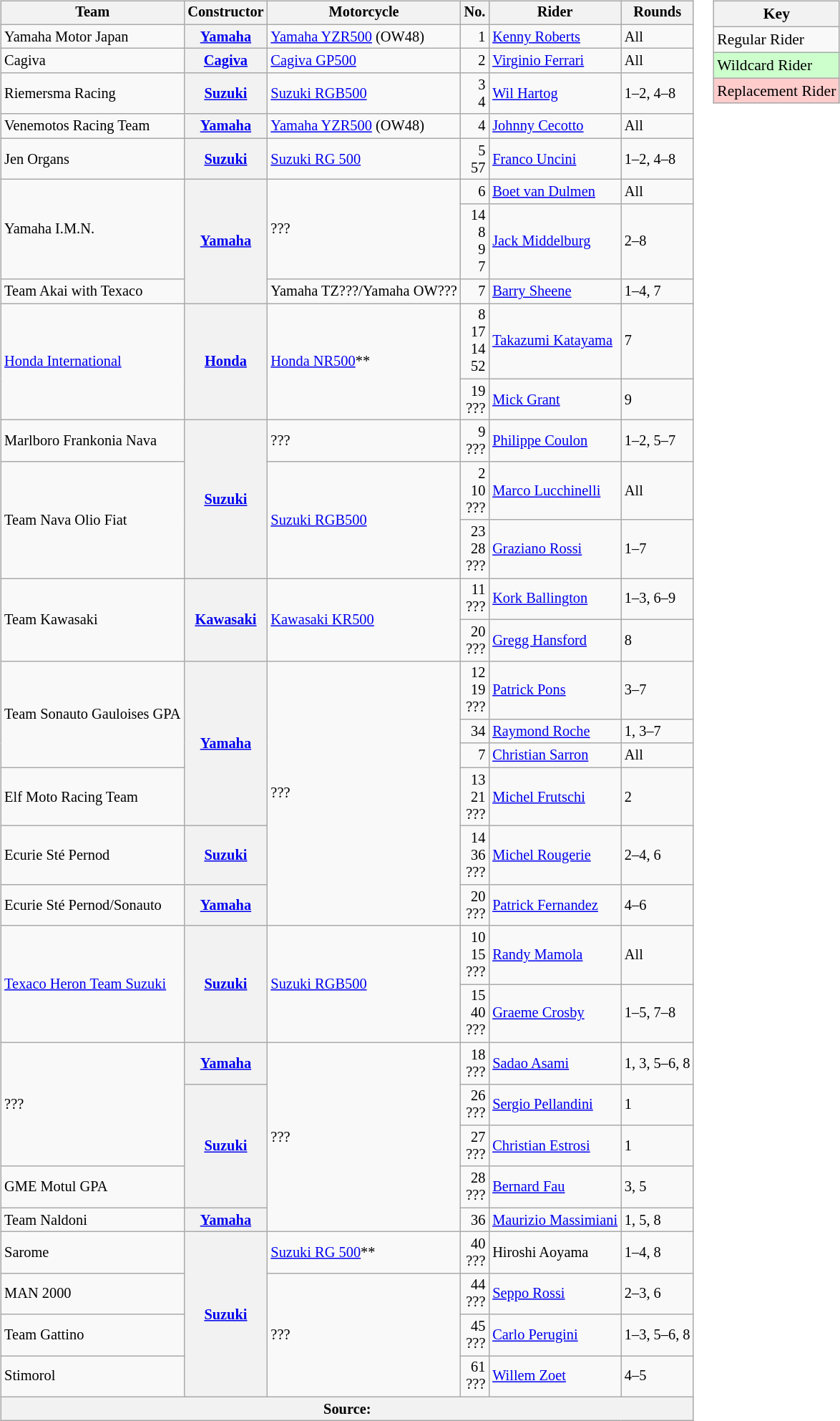<table>
<tr>
<td><br><table class="wikitable" style="font-size: 85%;">
<tr>
<th>Team</th>
<th>Constructor</th>
<th>Motorcycle</th>
<th>No.</th>
<th>Rider</th>
<th>Rounds</th>
</tr>
<tr>
<td>Yamaha Motor Japan</td>
<th><a href='#'>Yamaha</a></th>
<td><a href='#'>Yamaha YZR500</a> (OW48)</td>
<td align="right">1</td>
<td> <a href='#'>Kenny Roberts</a></td>
<td>All</td>
</tr>
<tr>
<td>Cagiva</td>
<th><a href='#'>Cagiva</a></th>
<td><a href='#'>Cagiva GP500</a></td>
<td align="right">2</td>
<td> <a href='#'>Virginio Ferrari</a></td>
<td>All</td>
</tr>
<tr>
<td>Riemersma Racing</td>
<th><a href='#'>Suzuki</a></th>
<td><a href='#'>Suzuki RGB500</a></td>
<td align="right">3<br>4</td>
<td> <a href='#'>Wil Hartog</a></td>
<td>1–2, 4–8</td>
</tr>
<tr>
<td>Venemotos Racing Team</td>
<th><a href='#'>Yamaha</a></th>
<td><a href='#'>Yamaha YZR500</a> (OW48)</td>
<td align="right">4</td>
<td> <a href='#'>Johnny Cecotto</a></td>
<td>All</td>
</tr>
<tr>
<td>Jen Organs</td>
<th><a href='#'>Suzuki</a></th>
<td><a href='#'>Suzuki RG 500</a></td>
<td align="right">5<br>57</td>
<td> <a href='#'>Franco Uncini</a></td>
<td>1–2, 4–8</td>
</tr>
<tr>
<td rowspan=2>Yamaha I.M.N.</td>
<th rowspan=3><a href='#'>Yamaha</a></th>
<td rowspan=2>???</td>
<td align="right">6</td>
<td> <a href='#'>Boet van Dulmen</a></td>
<td>All</td>
</tr>
<tr>
<td align="right">14<br>8<br>9<br>7</td>
<td> <a href='#'>Jack Middelburg</a></td>
<td>2–8</td>
</tr>
<tr>
<td>Team Akai with Texaco</td>
<td>Yamaha TZ???/Yamaha OW???</td>
<td align="right">7</td>
<td> <a href='#'>Barry Sheene</a></td>
<td>1–4, 7</td>
</tr>
<tr>
<td rowspan=2><a href='#'>Honda International</a></td>
<th rowspan=2><a href='#'>Honda</a></th>
<td rowspan=2><a href='#'>Honda NR500</a>**</td>
<td align="right">8<br>17<br>14<br>52</td>
<td> <a href='#'>Takazumi Katayama</a></td>
<td>7</td>
</tr>
<tr>
<td align="right">19<br>???</td>
<td> <a href='#'>Mick Grant</a></td>
<td>9</td>
</tr>
<tr>
<td>Marlboro Frankonia Nava</td>
<th rowspan=3><a href='#'>Suzuki</a></th>
<td>???</td>
<td align="right">9<br>???</td>
<td> <a href='#'>Philippe Coulon</a></td>
<td>1–2, 5–7</td>
</tr>
<tr>
<td rowspan=2>Team Nava Olio Fiat</td>
<td rowspan=2><a href='#'>Suzuki RGB500</a></td>
<td align="right">2<br>10<br>???</td>
<td> <a href='#'>Marco Lucchinelli</a></td>
<td>All</td>
</tr>
<tr>
<td align="right">23<br>28<br>???</td>
<td> <a href='#'>Graziano Rossi</a></td>
<td>1–7</td>
</tr>
<tr>
<td rowspan=2>Team Kawasaki</td>
<th rowspan=2><a href='#'>Kawasaki</a></th>
<td rowspan=2><a href='#'>Kawasaki KR500</a></td>
<td align="right">11<br>???</td>
<td> <a href='#'>Kork Ballington</a></td>
<td>1–3, 6–9</td>
</tr>
<tr>
<td align="right">20<br>???</td>
<td> <a href='#'>Gregg Hansford</a></td>
<td>8</td>
</tr>
<tr>
<td rowspan=3>Team Sonauto Gauloises GPA</td>
<th rowspan=4><a href='#'>Yamaha</a></th>
<td rowspan=6>???</td>
<td align="right">12<br>19<br>???</td>
<td> <a href='#'>Patrick Pons</a></td>
<td>3–7</td>
</tr>
<tr>
<td align="right">34</td>
<td> <a href='#'>Raymond Roche</a></td>
<td>1, 3–7</td>
</tr>
<tr>
<td align="right">7</td>
<td> <a href='#'>Christian Sarron</a></td>
<td>All</td>
</tr>
<tr>
<td>Elf Moto Racing Team</td>
<td align="right">13<br>21<br>???</td>
<td> <a href='#'>Michel Frutschi</a></td>
<td>2</td>
</tr>
<tr>
<td>Ecurie Sté Pernod</td>
<th><a href='#'>Suzuki</a></th>
<td align="right">14<br>36<br>???</td>
<td> <a href='#'>Michel Rougerie</a></td>
<td>2–4, 6</td>
</tr>
<tr>
<td>Ecurie Sté Pernod/Sonauto</td>
<th><a href='#'>Yamaha</a></th>
<td align="right">20<br>???</td>
<td> <a href='#'>Patrick Fernandez</a></td>
<td>4–6</td>
</tr>
<tr>
<td rowspan=2><a href='#'>Texaco Heron Team Suzuki</a></td>
<th rowspan=2><a href='#'>Suzuki</a></th>
<td rowspan=2><a href='#'>Suzuki RGB500</a></td>
<td align="right">10<br>15<br>???</td>
<td> <a href='#'>Randy Mamola</a></td>
<td>All</td>
</tr>
<tr>
<td align="right">15<br>40<br>???</td>
<td> <a href='#'>Graeme Crosby</a></td>
<td>1–5, 7–8</td>
</tr>
<tr>
<td rowspan=3>???</td>
<th><a href='#'>Yamaha</a></th>
<td rowspan=5>???</td>
<td align="right">18<br>???</td>
<td> <a href='#'>Sadao Asami</a></td>
<td>1, 3, 5–6, 8</td>
</tr>
<tr>
<th rowspan=3><a href='#'>Suzuki</a></th>
<td align="right">26<br>???</td>
<td> <a href='#'>Sergio Pellandini</a></td>
<td>1</td>
</tr>
<tr>
<td align="right">27<br>???</td>
<td> <a href='#'>Christian Estrosi</a></td>
<td>1</td>
</tr>
<tr>
<td>GME Motul GPA</td>
<td align="right">28<br>???</td>
<td> <a href='#'>Bernard Fau</a></td>
<td>3, 5</td>
</tr>
<tr>
<td>Team Naldoni</td>
<th><a href='#'>Yamaha</a></th>
<td align="right">36</td>
<td> <a href='#'>Maurizio Massimiani</a></td>
<td>1, 5, 8</td>
</tr>
<tr>
<td>Sarome</td>
<th rowspan=4><a href='#'>Suzuki</a></th>
<td><a href='#'>Suzuki RG 500</a>**</td>
<td align="right">40<br>???</td>
<td> Hiroshi Aoyama</td>
<td>1–4, 8</td>
</tr>
<tr>
<td>MAN 2000</td>
<td rowspan=3>???</td>
<td align="right">44<br>???</td>
<td> <a href='#'>Seppo Rossi</a></td>
<td>2–3, 6</td>
</tr>
<tr>
<td>Team Gattino</td>
<td align="right">45<br>???</td>
<td> <a href='#'>Carlo Perugini</a></td>
<td>1–3, 5–6, 8</td>
</tr>
<tr>
<td>Stimorol</td>
<td align="right">61<br>???</td>
<td> <a href='#'>Willem Zoet</a></td>
<td>4–5</td>
</tr>
<tr>
<th colspan=6>Source:</th>
</tr>
</table>
</td>
<td valign="top"><br><table class="wikitable" style="font-size: 90%;">
<tr>
<th colspan=2>Key</th>
</tr>
<tr>
<td>Regular Rider</td>
</tr>
<tr style="background-color:#ccffcc">
<td>Wildcard Rider</td>
</tr>
<tr style="background-color:#ffcccc">
<td>Replacement Rider</td>
</tr>
</table>
</td>
</tr>
</table>
